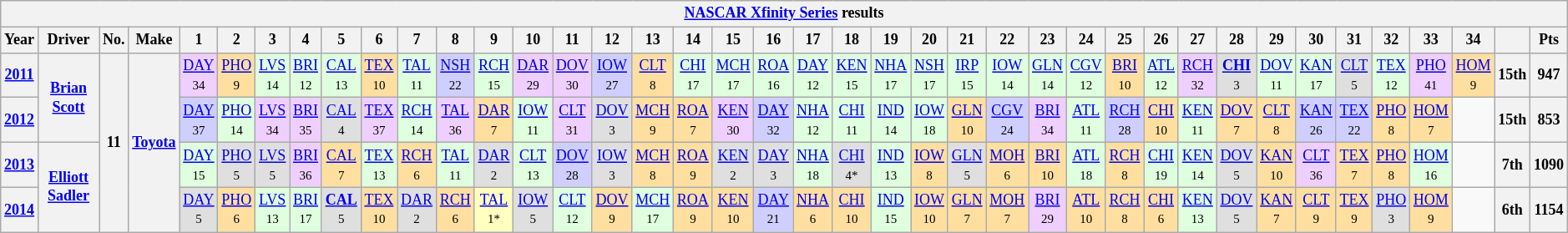<table class="wikitable mw-collapsible mw-collapsed" style="text-align:center; font-size:75%">
<tr>
<th colspan="42"><a href='#'>NASCAR Xfinity Series</a> results</th>
</tr>
<tr>
<th>Year</th>
<th>Driver</th>
<th>No.</th>
<th>Make</th>
<th>1</th>
<th>2</th>
<th>3</th>
<th>4</th>
<th>5</th>
<th>6</th>
<th>7</th>
<th>8</th>
<th>9</th>
<th>10</th>
<th>11</th>
<th>12</th>
<th>13</th>
<th>14</th>
<th>15</th>
<th>16</th>
<th>17</th>
<th>18</th>
<th>19</th>
<th>20</th>
<th>21</th>
<th>22</th>
<th>23</th>
<th>24</th>
<th>25</th>
<th>26</th>
<th>27</th>
<th>28</th>
<th>29</th>
<th>30</th>
<th>31</th>
<th>32</th>
<th>33</th>
<th>34</th>
<th></th>
<th>Pts</th>
</tr>
<tr>
<th><a href='#'>2011</a></th>
<th rowspan=2><a href='#'>Brian Scott</a></th>
<th rowspan=4>11</th>
<th rowspan=4><a href='#'>Toyota</a></th>
<td style="background:#EFCFFF;"><a href='#'>DAY</a><br><small>34</small></td>
<td style="background:#FFDF9F;"><a href='#'>PHO</a><br><small>9</small></td>
<td style="background:#DFFFDF;"><a href='#'>LVS</a><br><small>14</small></td>
<td style="background:#DFFFDF;"><a href='#'>BRI</a><br><small>12</small></td>
<td style="background:#DFFFDF;"><a href='#'>CAL</a><br><small>13</small></td>
<td style="background:#FFDF9F;"><a href='#'>TEX</a><br><small>10</small></td>
<td style="background:#DFFFDF;"><a href='#'>TAL</a><br><small>11</small></td>
<td style="background:#CFCFFF;"><a href='#'>NSH</a><br><small>22</small></td>
<td style="background:#DFFFDF;"><a href='#'>RCH</a><br><small>15</small></td>
<td style="background:#EFCFFF;"><a href='#'>DAR</a><br><small>29</small></td>
<td style="background:#EFCFFF;"><a href='#'>DOV</a><br><small>30</small></td>
<td style="background:#CFCFFF;"><a href='#'>IOW</a><br><small>27</small></td>
<td style="background:#FFDF9F;"><a href='#'>CLT</a><br><small>8</small></td>
<td style="background:#DFFFDF;"><a href='#'>CHI</a><br><small>17</small></td>
<td style="background:#DFFFDF;"><a href='#'>MCH</a><br><small>17</small></td>
<td style="background:#DFFFDF;"><a href='#'>ROA</a><br><small>16</small></td>
<td style="background:#DFFFDF;"><a href='#'>DAY</a><br><small>12</small></td>
<td style="background:#DFFFDF;"><a href='#'>KEN</a><br><small>15</small></td>
<td style="background:#DFFFDF;"><a href='#'>NHA</a><br><small>17</small></td>
<td style="background:#DFFFDF;"><a href='#'>NSH</a><br><small>17</small></td>
<td style="background:#DFFFDF;"><a href='#'>IRP</a><br><small>15</small></td>
<td style="background:#DFFFDF;"><a href='#'>IOW</a><br><small>14</small></td>
<td style="background:#DFFFDF;"><a href='#'>GLN</a><br><small>14</small></td>
<td style="background:#DFFFDF;"><a href='#'>CGV</a><br><small>12</small></td>
<td style="background:#FFDF9F;"><a href='#'>BRI</a><br><small>10</small></td>
<td style="background:#DFFFDF;"><a href='#'>ATL</a><br><small>12</small></td>
<td style="background:#EFCFFF;"><a href='#'>RCH</a><br><small>32</small></td>
<td style="background:#DFDFDF;"><strong><a href='#'>CHI</a></strong><br><small>3</small></td>
<td style="background:#DFFFDF;"><a href='#'>DOV</a><br><small>11</small></td>
<td style="background:#DFFFDF;"><a href='#'>KAN</a><br><small>17</small></td>
<td style="background:#DFDFDF;"><a href='#'>CLT</a><br><small>5</small></td>
<td style="background:#DFFFDF;"><a href='#'>TEX</a><br><small>12</small></td>
<td style="background:#EFCFFF;"><a href='#'>PHO</a><br><small>41</small></td>
<td style="background:#FFDF9F;"><a href='#'>HOM</a><br><small>9</small></td>
<th>15th</th>
<th>947</th>
</tr>
<tr>
<th><a href='#'>2012</a></th>
<td style="background:#CFCFFF;"><a href='#'>DAY</a><br><small>37</small></td>
<td style="background:#DFFFDF;"><a href='#'>PHO</a><br><small>14</small></td>
<td style="background:#EFCFFF;"><a href='#'>LVS</a><br><small>34</small></td>
<td style="background:#EFCFFF;"><a href='#'>BRI</a><br><small>35</small></td>
<td style="background:#DFDFDF;"><a href='#'>CAL</a><br><small>4</small></td>
<td style="background:#EFCFFF;"><a href='#'>TEX</a><br><small>37</small></td>
<td style="background:#DFFFDF;"><a href='#'>RCH</a><br><small>14</small></td>
<td style="background:#EFCFFF;"><a href='#'>TAL</a><br><small>36</small></td>
<td style="background:#FFDF9F;"><a href='#'>DAR</a><br><small>7</small></td>
<td style="background:#DFFFDF;"><a href='#'>IOW</a><br><small>11</small></td>
<td style="background:#EFCFFF;"><a href='#'>CLT</a><br><small>31</small></td>
<td style="background:#DFDFDF;"><a href='#'>DOV</a><br><small>3</small></td>
<td style="background:#FFDF9F;"><a href='#'>MCH</a><br><small>9</small></td>
<td style="background:#FFDF9F;"><a href='#'>ROA</a><br><small>7</small></td>
<td style="background:#EFCFFF;"><a href='#'>KEN</a><br><small>30</small></td>
<td style="background:#CFCFFF;"><a href='#'>DAY</a><br><small>32</small></td>
<td style="background:#DFFFDF;"><a href='#'>NHA</a><br><small>12</small></td>
<td style="background:#DFFFDF;"><a href='#'>CHI</a><br><small>11</small></td>
<td style="background:#DFFFDF;"><a href='#'>IND</a><br><small>14</small></td>
<td style="background:#DFFFDF;"><a href='#'>IOW</a><br><small>18</small></td>
<td style="background:#FFDF9F;"><a href='#'>GLN</a><br><small>10</small></td>
<td style="background:#CFCFFF;"><a href='#'>CGV</a><br><small>24</small></td>
<td style="background:#EFCFFF;"><a href='#'>BRI</a><br><small>34</small></td>
<td style="background:#DFFFDF;"><a href='#'>ATL</a><br><small>11</small></td>
<td style="background:#CFCFFF;"><a href='#'>RCH</a><br><small>28</small></td>
<td style="background:#FFDF9F;"><a href='#'>CHI</a><br><small>10</small></td>
<td style="background:#DFFFDF;"><a href='#'>KEN</a><br><small>11</small></td>
<td style="background:#FFDF9F;"><a href='#'>DOV</a><br><small>7</small></td>
<td style="background:#FFDF9F;"><a href='#'>CLT</a><br><small>8</small></td>
<td style="background:#CFCFFF;"><a href='#'>KAN</a><br><small>26</small></td>
<td style="background:#CFCFFF;"><a href='#'>TEX</a><br><small>22</small></td>
<td style="background:#FFDF9F;"><a href='#'>PHO</a><br><small>8</small></td>
<td style="background:#FFDF9F;"><a href='#'>HOM</a><br><small>7</small></td>
<td></td>
<th>15th</th>
<th>853</th>
</tr>
<tr>
<th><a href='#'>2013</a></th>
<th rowspan=2><a href='#'>Elliott Sadler</a></th>
<td style="background:#DFFFDF;"><a href='#'>DAY</a><br><small>15</small></td>
<td style="background:#DFDFDF;"><a href='#'>PHO</a><br><small>5</small></td>
<td style="background:#DFDFDF;"><a href='#'>LVS</a><br><small>5</small></td>
<td style="background:#EFCFFF;"><a href='#'>BRI</a><br><small>36</small></td>
<td style="background:#FFDF9F;"><a href='#'>CAL</a><br><small>7</small></td>
<td style="background:#DFFFDF;"><a href='#'>TEX</a><br><small>13</small></td>
<td style="background:#FFDF9F;"><a href='#'>RCH</a><br><small>6</small></td>
<td style="background:#DFFFDF;"><a href='#'>TAL</a><br><small>11</small></td>
<td style="background:#DFDFDF;"><a href='#'>DAR</a><br><small>2</small></td>
<td style="background:#DFFFDF;"><a href='#'>CLT</a><br><small>13</small></td>
<td style="background:#CFCFFF;"><a href='#'>DOV</a><br><small>28</small></td>
<td style="background:#DFDFDF;"><a href='#'>IOW</a><br><small>3</small></td>
<td style="background:#FFDF9F;"><a href='#'>MCH</a><br><small>8</small></td>
<td style="background:#FFDF9F;"><a href='#'>ROA</a><br><small>9</small></td>
<td style="background:#DFDFDF;"><a href='#'>KEN</a><br><small>2</small></td>
<td style="background:#DFDFDF;"><a href='#'>DAY</a><br><small>3</small></td>
<td style="background:#DFFFDF;"><a href='#'>NHA</a><br><small>18</small></td>
<td style="background:#DFDFDF;"><a href='#'>CHI</a><br><small>4*</small></td>
<td style="background:#DFFFDF;"><a href='#'>IND</a><br><small>13</small></td>
<td style="background:#FFDF9F;"><a href='#'>IOW</a><br><small>8</small></td>
<td style="background:#DFDFDF;"><a href='#'>GLN</a><br><small>5</small></td>
<td style="background:#FFDF9F;"><a href='#'>MOH</a><br><small>6</small></td>
<td style="background:#FFDF9F;"><a href='#'>BRI</a><br><small>10</small></td>
<td style="background:#DFFFDF;"><a href='#'>ATL</a><br><small>18</small></td>
<td style="background:#FFDF9F;"><a href='#'>RCH</a><br><small>8</small></td>
<td style="background:#DFFFDF;"><a href='#'>CHI</a><br><small>19</small></td>
<td style="background:#DFFFDF;"><a href='#'>KEN</a><br><small>14</small></td>
<td style="background:#DFDFDF;"><a href='#'>DOV</a><br><small>5</small></td>
<td style="background:#FFDF9F;"><a href='#'>KAN</a><br><small>10</small></td>
<td style="background:#EFCFFF;"><a href='#'>CLT</a><br><small>36</small></td>
<td style="background:#FFDF9F;"><a href='#'>TEX</a><br><small>7</small></td>
<td style="background:#FFDF9F;"><a href='#'>PHO</a><br><small>8</small></td>
<td style="background:#DFFFDF;"><a href='#'>HOM</a><br><small>16</small></td>
<td></td>
<th>7th</th>
<th>1090</th>
</tr>
<tr>
<th><a href='#'>2014</a></th>
<td style="background:#DFDFDF;"><a href='#'>DAY</a><br><small>5</small></td>
<td style="background:#FFDF9F;"><a href='#'>PHO</a><br><small>6</small></td>
<td style="background:#DFFFDF;"><a href='#'>LVS</a><br><small>13</small></td>
<td style="background:#DFFFDF;"><a href='#'>BRI</a><br><small>17</small></td>
<td style="background:#DFDFDF;"><strong><a href='#'>CAL</a></strong><br><small>5</small></td>
<td style="background:#FFDF9F;"><a href='#'>TEX</a><br><small>10</small></td>
<td style="background:#DFDFDF;"><a href='#'>DAR</a><br><small>2</small></td>
<td style="background:#FFDF9F;"><a href='#'>RCH</a><br><small>6</small></td>
<td style="background:#FFFFBF;"><a href='#'>TAL</a><br><small>1*</small></td>
<td style="background:#DFDFDF;"><a href='#'>IOW</a><br><small>5</small></td>
<td style="background:#DFFFDF;"><a href='#'>CLT</a><br><small>12</small></td>
<td style="background:#FFDF9F;"><a href='#'>DOV</a><br><small>9</small></td>
<td style="background:#DFFFDF;"><a href='#'>MCH</a><br><small>17</small></td>
<td style="background:#FFDF9F;"><a href='#'>ROA</a><br><small>9</small></td>
<td style="background:#FFDF9F;"><a href='#'>KEN</a><br><small>10</small></td>
<td style="background:#CFCFFF;"><a href='#'>DAY</a><br><small>21</small></td>
<td style="background:#FFDF9F;"><a href='#'>NHA</a><br><small>6</small></td>
<td style="background:#FFDF9F;"><a href='#'>CHI</a><br><small>10</small></td>
<td style="background:#DFFFDF;"><a href='#'>IND</a><br><small>15</small></td>
<td style="background:#FFDF9F;"><a href='#'>IOW</a><br><small>10</small></td>
<td style="background:#FFDF9F;"><a href='#'>GLN</a><br><small>7</small></td>
<td style="background:#FFDF9F;"><a href='#'>MOH</a><br><small>7</small></td>
<td style="background:#EFCFFF;"><a href='#'>BRI</a><br><small>29</small></td>
<td style="background:#FFDF9F;"><a href='#'>ATL</a><br><small>10</small></td>
<td style="background:#FFDF9F;"><a href='#'>RCH</a><br><small>8</small></td>
<td style="background:#FFDF9F;"><a href='#'>CHI</a><br><small>6</small></td>
<td style="background:#DFFFDF;"><a href='#'>KEN</a><br><small>13</small></td>
<td style="background:#DFDFDF;"><a href='#'>DOV</a><br><small>5</small></td>
<td style="background:#FFDF9F;"><a href='#'>KAN</a><br><small>7</small></td>
<td style="background:#FFDF9F;"><a href='#'>CLT</a><br><small>9</small></td>
<td style="background:#FFDF9F;"><a href='#'>TEX</a><br><small>9</small></td>
<td style="background:#DFDFDF;"><a href='#'>PHO</a><br><small>3</small></td>
<td style="background:#FFDF9F;"><a href='#'>HOM</a><br><small>9</small></td>
<td></td>
<th>6th</th>
<th>1154</th>
</tr>
</table>
